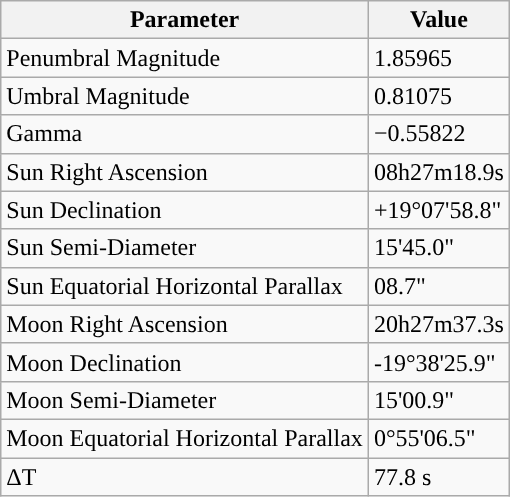<table class="wikitable">
<tr>
<th>Parameter</th>
<th>Value</th>
</tr>
<tr>
<td>Penumbral Magnitude</td>
<td>1.85965</td>
</tr>
<tr>
<td>Umbral Magnitude</td>
<td>0.81075</td>
</tr>
<tr>
<td>Gamma</td>
<td>−0.55822</td>
</tr>
<tr>
<td>Sun Right Ascension</td>
<td>08h27m18.9s</td>
</tr>
<tr>
<td>Sun Declination</td>
<td>+19°07'58.8"</td>
</tr>
<tr>
<td>Sun Semi-Diameter</td>
<td>15'45.0"</td>
</tr>
<tr>
<td>Sun Equatorial Horizontal Parallax</td>
<td>08.7"</td>
</tr>
<tr>
<td>Moon Right Ascension</td>
<td>20h27m37.3s</td>
</tr>
<tr>
<td>Moon Declination</td>
<td>-19°38'25.9"</td>
</tr>
<tr>
<td>Moon Semi-Diameter</td>
<td>15'00.9"</td>
</tr>
<tr>
<td>Moon Equatorial Horizontal Parallax</td>
<td>0°55'06.5"</td>
</tr>
<tr>
<td>ΔT</td>
<td>77.8 s</td>
</tr>
</table>
